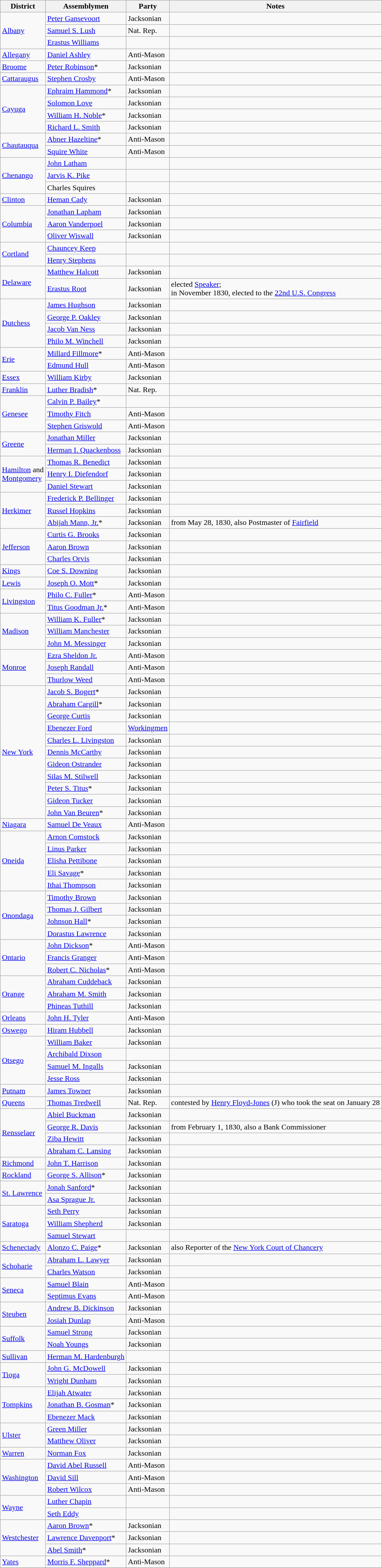<table class=wikitable>
<tr>
<th>District</th>
<th>Assemblymen</th>
<th>Party</th>
<th>Notes</th>
</tr>
<tr>
<td rowspan="3"><a href='#'>Albany</a></td>
<td><a href='#'>Peter Gansevoort</a></td>
<td>Jacksonian</td>
<td></td>
</tr>
<tr>
<td><a href='#'>Samuel S. Lush</a></td>
<td>Nat. Rep.</td>
<td></td>
</tr>
<tr>
<td><a href='#'>Erastus Williams</a></td>
<td></td>
<td></td>
</tr>
<tr>
<td><a href='#'>Allegany</a></td>
<td><a href='#'>Daniel Ashley</a></td>
<td>Anti-Mason</td>
<td></td>
</tr>
<tr>
<td><a href='#'>Broome</a></td>
<td><a href='#'>Peter Robinson</a>*</td>
<td>Jacksonian</td>
<td></td>
</tr>
<tr>
<td><a href='#'>Cattaraugus</a></td>
<td><a href='#'>Stephen Crosby</a></td>
<td>Anti-Mason</td>
<td></td>
</tr>
<tr>
<td rowspan="4"><a href='#'>Cayuga</a></td>
<td><a href='#'>Ephraim Hammond</a>*</td>
<td>Jacksonian</td>
<td></td>
</tr>
<tr>
<td><a href='#'>Solomon Love</a></td>
<td>Jacksonian</td>
<td></td>
</tr>
<tr>
<td><a href='#'>William H. Noble</a>*</td>
<td>Jacksonian</td>
<td></td>
</tr>
<tr>
<td><a href='#'>Richard L. Smith</a></td>
<td>Jacksonian</td>
<td></td>
</tr>
<tr>
<td rowspan="2"><a href='#'>Chautauqua</a></td>
<td><a href='#'>Abner Hazeltine</a>*</td>
<td>Anti-Mason</td>
<td></td>
</tr>
<tr>
<td><a href='#'>Squire White</a></td>
<td>Anti-Mason</td>
<td></td>
</tr>
<tr>
<td rowspan="3"><a href='#'>Chenango</a></td>
<td><a href='#'>John Latham</a></td>
<td></td>
<td></td>
</tr>
<tr>
<td><a href='#'>Jarvis K. Pike</a></td>
<td></td>
<td></td>
</tr>
<tr>
<td>Charles Squires</td>
<td></td>
<td></td>
</tr>
<tr>
<td><a href='#'>Clinton</a></td>
<td><a href='#'>Heman Cady</a></td>
<td>Jacksonian</td>
<td></td>
</tr>
<tr>
<td rowspan="3"><a href='#'>Columbia</a></td>
<td><a href='#'>Jonathan Lapham</a></td>
<td>Jacksonian</td>
<td></td>
</tr>
<tr>
<td><a href='#'>Aaron Vanderpoel</a></td>
<td>Jacksonian</td>
<td></td>
</tr>
<tr>
<td><a href='#'>Oliver Wiswall</a></td>
<td>Jacksonian</td>
<td></td>
</tr>
<tr>
<td rowspan="2"><a href='#'>Cortland</a></td>
<td><a href='#'>Chauncey Keep</a></td>
<td></td>
<td></td>
</tr>
<tr>
<td><a href='#'>Henry Stephens</a></td>
<td></td>
<td></td>
</tr>
<tr>
<td rowspan="2"><a href='#'>Delaware</a></td>
<td><a href='#'>Matthew Halcott</a></td>
<td>Jacksonian</td>
<td></td>
</tr>
<tr>
<td><a href='#'>Erastus Root</a></td>
<td>Jacksonian</td>
<td>elected <a href='#'>Speaker</a>; <br>in November 1830, elected to the <a href='#'>22nd U.S. Congress</a></td>
</tr>
<tr>
<td rowspan="4"><a href='#'>Dutchess</a></td>
<td><a href='#'>James Hughson</a></td>
<td>Jacksonian</td>
<td></td>
</tr>
<tr>
<td><a href='#'>George P. Oakley</a></td>
<td>Jacksonian</td>
<td></td>
</tr>
<tr>
<td><a href='#'>Jacob Van Ness</a></td>
<td>Jacksonian</td>
<td></td>
</tr>
<tr>
<td><a href='#'>Philo M. Winchell</a></td>
<td>Jacksonian</td>
<td></td>
</tr>
<tr>
<td rowspan="2"><a href='#'>Erie</a></td>
<td><a href='#'>Millard Fillmore</a>*</td>
<td>Anti-Mason</td>
<td></td>
</tr>
<tr>
<td><a href='#'>Edmund Hull</a></td>
<td>Anti-Mason</td>
<td></td>
</tr>
<tr>
<td><a href='#'>Essex</a></td>
<td><a href='#'>William Kirby</a></td>
<td>Jacksonian</td>
<td></td>
</tr>
<tr>
<td><a href='#'>Franklin</a></td>
<td><a href='#'>Luther Bradish</a>*</td>
<td>Nat. Rep.</td>
<td></td>
</tr>
<tr>
<td rowspan="3"><a href='#'>Genesee</a></td>
<td><a href='#'>Calvin P. Bailey</a>*</td>
<td></td>
<td></td>
</tr>
<tr>
<td><a href='#'>Timothy Fitch</a></td>
<td>Anti-Mason</td>
<td></td>
</tr>
<tr>
<td><a href='#'>Stephen Griswold</a></td>
<td>Anti-Mason</td>
<td></td>
</tr>
<tr>
<td rowspan="2"><a href='#'>Greene</a></td>
<td><a href='#'>Jonathan Miller</a></td>
<td>Jacksonian</td>
<td></td>
</tr>
<tr>
<td><a href='#'>Herman I. Quackenboss</a></td>
<td>Jacksonian</td>
<td></td>
</tr>
<tr>
<td rowspan="3"><a href='#'>Hamilton</a> and <br><a href='#'>Montgomery</a></td>
<td><a href='#'>Thomas R. Benedict</a></td>
<td>Jacksonian</td>
<td></td>
</tr>
<tr>
<td><a href='#'>Henry I. Diefendorf</a></td>
<td>Jacksonian</td>
<td></td>
</tr>
<tr>
<td><a href='#'>Daniel Stewart</a></td>
<td>Jacksonian</td>
<td></td>
</tr>
<tr>
<td rowspan="3"><a href='#'>Herkimer</a></td>
<td><a href='#'>Frederick P. Bellinger</a></td>
<td>Jacksonian</td>
<td></td>
</tr>
<tr>
<td><a href='#'>Russel Hopkins</a></td>
<td>Jacksonian</td>
<td></td>
</tr>
<tr>
<td><a href='#'>Abijah Mann, Jr.</a>*</td>
<td>Jacksonian</td>
<td>from May 28, 1830, also Postmaster of <a href='#'>Fairfield</a></td>
</tr>
<tr>
<td rowspan="3"><a href='#'>Jefferson</a></td>
<td><a href='#'>Curtis G. Brooks</a></td>
<td>Jacksonian</td>
<td></td>
</tr>
<tr>
<td><a href='#'>Aaron Brown</a></td>
<td>Jacksonian</td>
<td></td>
</tr>
<tr>
<td><a href='#'>Charles Orvis</a></td>
<td>Jacksonian</td>
<td></td>
</tr>
<tr>
<td><a href='#'>Kings</a></td>
<td><a href='#'>Coe S. Downing</a></td>
<td>Jacksonian</td>
<td></td>
</tr>
<tr>
<td><a href='#'>Lewis</a></td>
<td><a href='#'>Joseph O. Mott</a>*</td>
<td>Jacksonian</td>
<td></td>
</tr>
<tr>
<td rowspan="2"><a href='#'>Livingston</a></td>
<td><a href='#'>Philo C. Fuller</a>*</td>
<td>Anti-Mason</td>
<td></td>
</tr>
<tr>
<td><a href='#'>Titus Goodman Jr.</a>*</td>
<td>Anti-Mason</td>
<td></td>
</tr>
<tr>
<td rowspan="3"><a href='#'>Madison</a></td>
<td><a href='#'>William K. Fuller</a>*</td>
<td>Jacksonian</td>
<td></td>
</tr>
<tr>
<td><a href='#'>William Manchester</a></td>
<td>Jacksonian</td>
<td></td>
</tr>
<tr>
<td><a href='#'>John M. Messinger</a></td>
<td>Jacksonian</td>
<td></td>
</tr>
<tr>
<td rowspan="3"><a href='#'>Monroe</a></td>
<td><a href='#'>Ezra Sheldon Jr.</a></td>
<td>Anti-Mason</td>
<td></td>
</tr>
<tr>
<td><a href='#'>Joseph Randall</a></td>
<td>Anti-Mason</td>
<td></td>
</tr>
<tr>
<td><a href='#'>Thurlow Weed</a></td>
<td>Anti-Mason</td>
<td></td>
</tr>
<tr>
<td rowspan="11"><a href='#'>New York</a></td>
<td><a href='#'>Jacob S. Bogert</a>*</td>
<td>Jacksonian</td>
<td></td>
</tr>
<tr>
<td><a href='#'>Abraham Cargill</a>*</td>
<td>Jacksonian</td>
<td></td>
</tr>
<tr>
<td><a href='#'>George Curtis</a></td>
<td>Jacksonian</td>
<td></td>
</tr>
<tr>
<td><a href='#'>Ebenezer Ford</a></td>
<td><a href='#'>Workingmen</a></td>
<td></td>
</tr>
<tr>
<td><a href='#'>Charles L. Livingston</a></td>
<td>Jacksonian</td>
<td></td>
</tr>
<tr>
<td><a href='#'>Dennis McCarthy</a></td>
<td>Jacksonian</td>
<td></td>
</tr>
<tr>
<td><a href='#'>Gideon Ostrander</a></td>
<td>Jacksonian</td>
<td></td>
</tr>
<tr>
<td><a href='#'>Silas M. Stilwell</a></td>
<td>Jacksonian</td>
<td></td>
</tr>
<tr>
<td><a href='#'>Peter S. Titus</a>*</td>
<td>Jacksonian</td>
<td></td>
</tr>
<tr>
<td><a href='#'>Gideon Tucker</a></td>
<td>Jacksonian</td>
<td></td>
</tr>
<tr>
<td><a href='#'>John Van Beuren</a>*</td>
<td>Jacksonian</td>
<td></td>
</tr>
<tr>
<td><a href='#'>Niagara</a></td>
<td><a href='#'>Samuel De Veaux</a></td>
<td>Anti-Mason</td>
<td></td>
</tr>
<tr>
<td rowspan="5"><a href='#'>Oneida</a></td>
<td><a href='#'>Arnon Comstock</a></td>
<td>Jacksonian</td>
<td></td>
</tr>
<tr>
<td><a href='#'>Linus Parker</a></td>
<td>Jacksonian</td>
<td></td>
</tr>
<tr>
<td><a href='#'>Elisha Pettibone</a></td>
<td>Jacksonian</td>
<td></td>
</tr>
<tr>
<td><a href='#'>Eli Savage</a>*</td>
<td>Jacksonian</td>
<td></td>
</tr>
<tr>
<td><a href='#'>Ithai Thompson</a></td>
<td>Jacksonian</td>
<td></td>
</tr>
<tr>
<td rowspan="4"><a href='#'>Onondaga</a></td>
<td><a href='#'>Timothy Brown</a></td>
<td>Jacksonian</td>
<td></td>
</tr>
<tr>
<td><a href='#'>Thomas J. Gilbert</a></td>
<td>Jacksonian</td>
<td></td>
</tr>
<tr>
<td><a href='#'>Johnson Hall</a>*</td>
<td>Jacksonian</td>
<td></td>
</tr>
<tr>
<td><a href='#'>Dorastus Lawrence</a></td>
<td>Jacksonian</td>
<td></td>
</tr>
<tr>
<td rowspan="3"><a href='#'>Ontario</a></td>
<td><a href='#'>John Dickson</a>*</td>
<td>Anti-Mason</td>
<td></td>
</tr>
<tr>
<td><a href='#'>Francis Granger</a></td>
<td>Anti-Mason</td>
<td></td>
</tr>
<tr>
<td><a href='#'>Robert C. Nicholas</a>*</td>
<td>Anti-Mason</td>
<td></td>
</tr>
<tr>
<td rowspan="3"><a href='#'>Orange</a></td>
<td><a href='#'>Abraham Cuddeback</a></td>
<td>Jacksonian</td>
<td></td>
</tr>
<tr>
<td><a href='#'>Abraham M. Smith</a></td>
<td>Jacksonian</td>
<td></td>
</tr>
<tr>
<td><a href='#'>Phineas Tuthill</a></td>
<td>Jacksonian</td>
<td></td>
</tr>
<tr>
<td><a href='#'>Orleans</a></td>
<td><a href='#'>John H. Tyler</a></td>
<td>Anti-Mason</td>
<td></td>
</tr>
<tr>
<td><a href='#'>Oswego</a></td>
<td><a href='#'>Hiram Hubbell</a></td>
<td>Jacksonian</td>
<td></td>
</tr>
<tr>
<td rowspan="4"><a href='#'>Otsego</a></td>
<td><a href='#'>William Baker</a></td>
<td>Jacksonian</td>
<td></td>
</tr>
<tr>
<td><a href='#'>Archibald Dixson</a></td>
<td></td>
<td></td>
</tr>
<tr>
<td><a href='#'>Samuel M. Ingalls</a></td>
<td>Jacksonian</td>
<td></td>
</tr>
<tr>
<td><a href='#'>Jesse Ross</a></td>
<td>Jacksonian</td>
<td></td>
</tr>
<tr>
<td><a href='#'>Putnam</a></td>
<td><a href='#'>James Towner</a></td>
<td>Jacksonian</td>
<td></td>
</tr>
<tr>
<td><a href='#'>Queens</a></td>
<td><a href='#'>Thomas Tredwell</a></td>
<td>Nat. Rep.</td>
<td>contested by <a href='#'>Henry Floyd-Jones</a> (J) who took the seat on January 28</td>
</tr>
<tr>
<td rowspan="4"><a href='#'>Rensselaer</a></td>
<td><a href='#'>Abiel Buckman</a></td>
<td>Jacksonian</td>
<td></td>
</tr>
<tr>
<td><a href='#'>George R. Davis</a></td>
<td>Jacksonian</td>
<td>from February 1, 1830, also a Bank Commissioner</td>
</tr>
<tr>
<td><a href='#'>Ziba Hewitt</a></td>
<td>Jacksonian</td>
<td></td>
</tr>
<tr>
<td><a href='#'>Abraham C. Lansing</a></td>
<td>Jacksonian</td>
<td></td>
</tr>
<tr>
<td><a href='#'>Richmond</a></td>
<td><a href='#'>John T. Harrison</a></td>
<td>Jacksonian</td>
<td></td>
</tr>
<tr>
<td><a href='#'>Rockland</a></td>
<td><a href='#'>George S. Allison</a>*</td>
<td>Jacksonian</td>
<td></td>
</tr>
<tr>
<td rowspan="2"><a href='#'>St. Lawrence</a></td>
<td><a href='#'>Jonah Sanford</a>*</td>
<td>Jacksonian</td>
<td></td>
</tr>
<tr>
<td><a href='#'>Asa Sprague Jr.</a></td>
<td>Jacksonian</td>
<td></td>
</tr>
<tr>
<td rowspan="3"><a href='#'>Saratoga</a></td>
<td><a href='#'>Seth Perry</a></td>
<td>Jacksonian</td>
<td></td>
</tr>
<tr>
<td><a href='#'>William Shepherd</a></td>
<td>Jacksonian</td>
<td></td>
</tr>
<tr>
<td><a href='#'>Samuel Stewart</a></td>
<td></td>
<td></td>
</tr>
<tr>
<td><a href='#'>Schenectady</a></td>
<td><a href='#'>Alonzo C. Paige</a>*</td>
<td>Jacksonian</td>
<td>also Reporter of the <a href='#'>New York Court of Chancery</a></td>
</tr>
<tr>
<td rowspan="2"><a href='#'>Schoharie</a></td>
<td><a href='#'>Abraham L. Lawyer</a></td>
<td>Jacksonian</td>
<td></td>
</tr>
<tr>
<td><a href='#'>Charles Watson</a></td>
<td>Jacksonian</td>
<td></td>
</tr>
<tr>
<td rowspan="2"><a href='#'>Seneca</a></td>
<td><a href='#'>Samuel Blain</a></td>
<td>Anti-Mason</td>
<td></td>
</tr>
<tr>
<td><a href='#'>Septimus Evans</a></td>
<td>Anti-Mason</td>
<td></td>
</tr>
<tr>
<td rowspan="2"><a href='#'>Steuben</a></td>
<td><a href='#'>Andrew B. Dickinson</a></td>
<td>Jacksonian</td>
<td></td>
</tr>
<tr>
<td><a href='#'>Josiah Dunlap</a></td>
<td>Anti-Mason</td>
<td></td>
</tr>
<tr>
<td rowspan="2"><a href='#'>Suffolk</a></td>
<td><a href='#'>Samuel Strong</a></td>
<td>Jacksonian</td>
<td></td>
</tr>
<tr>
<td><a href='#'>Noah Youngs</a></td>
<td>Jacksonian</td>
<td></td>
</tr>
<tr>
<td><a href='#'>Sullivan</a></td>
<td><a href='#'>Herman M. Hardenburgh</a></td>
<td></td>
<td></td>
</tr>
<tr>
<td rowspan="2"><a href='#'>Tioga</a></td>
<td><a href='#'>John G. McDowell</a></td>
<td>Jacksonian</td>
<td></td>
</tr>
<tr>
<td><a href='#'>Wright Dunham</a></td>
<td>Jacksonian</td>
<td></td>
</tr>
<tr>
<td rowspan="3"><a href='#'>Tompkins</a></td>
<td><a href='#'>Elijah Atwater</a></td>
<td>Jacksonian</td>
<td></td>
</tr>
<tr>
<td><a href='#'>Jonathan B. Gosman</a>*</td>
<td>Jacksonian</td>
<td></td>
</tr>
<tr>
<td><a href='#'>Ebenezer Mack</a></td>
<td>Jacksonian</td>
<td></td>
</tr>
<tr>
<td rowspan="2"><a href='#'>Ulster</a></td>
<td><a href='#'>Green Miller</a></td>
<td>Jacksonian</td>
<td></td>
</tr>
<tr>
<td><a href='#'>Matthew Oliver</a></td>
<td>Jacksonian</td>
<td></td>
</tr>
<tr>
<td><a href='#'>Warren</a></td>
<td><a href='#'>Norman Fox</a></td>
<td>Jacksonian</td>
<td></td>
</tr>
<tr>
<td rowspan="3"><a href='#'>Washington</a></td>
<td><a href='#'>David Abel Russell</a></td>
<td>Anti-Mason</td>
<td></td>
</tr>
<tr>
<td><a href='#'>David Sill</a></td>
<td>Anti-Mason</td>
<td></td>
</tr>
<tr>
<td><a href='#'>Robert Wilcox</a></td>
<td>Anti-Mason</td>
<td></td>
</tr>
<tr>
<td rowspan="2"><a href='#'>Wayne</a></td>
<td><a href='#'>Luther Chapin</a></td>
<td></td>
<td></td>
</tr>
<tr>
<td><a href='#'>Seth Eddy</a></td>
<td></td>
<td></td>
</tr>
<tr>
<td rowspan="3"><a href='#'>Westchester</a></td>
<td><a href='#'>Aaron Brown</a>*</td>
<td>Jacksonian</td>
<td></td>
</tr>
<tr>
<td><a href='#'>Lawrence Davenport</a>*</td>
<td>Jacksonian</td>
<td></td>
</tr>
<tr>
<td><a href='#'>Abel Smith</a>*</td>
<td>Jacksonian</td>
<td></td>
</tr>
<tr>
<td><a href='#'>Yates</a></td>
<td><a href='#'>Morris F. Sheppard</a>*</td>
<td>Anti-Mason</td>
<td></td>
</tr>
<tr>
</tr>
</table>
